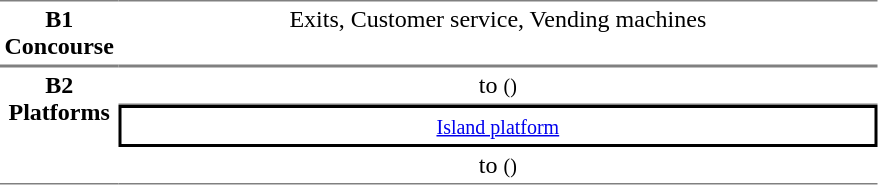<table table border=0 cellspacing=0 cellpadding=3>
<tr>
<td style="border-bottom:solid 1px gray; border-top:solid 1px gray;text-align:center" valign=top><strong>B1<br>Concourse</strong></td>
<td style="border-bottom:solid 1px gray; border-top:solid 1px gray;text-align:center;" valign=top width=500>Exits, Customer service, Vending machines</td>
</tr>
<tr>
<td style="border-bottom:solid 1px gray; border-top:solid 1px gray;text-align:center" rowspan="3" valign=top><strong>B2<br>Platforms</strong></td>
<td style="border-bottom:solid 1px gray; border-top:solid 1px gray;text-align:center;">  to  <small>()</small></td>
</tr>
<tr>
<td style="border-right:solid 2px black;border-left:solid 2px black;border-top:solid 2px black;border-bottom:solid 2px black;text-align:center;" colspan=2><small><a href='#'>Island platform</a></small></td>
</tr>
<tr>
<td style="border-bottom:solid 1px gray;text-align:center;"> to  <small>()</small> </td>
</tr>
</table>
